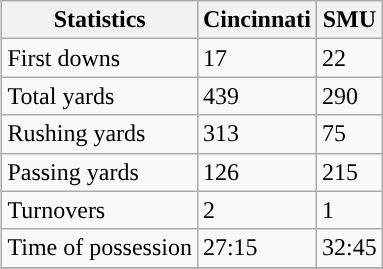<table class="wikitable" style="float: right;">
<tr>
<th>Statistics</th>
<th>Cincinnati</th>
<th>SMU</th>
</tr>
<tr>
<td>First downs</td>
<td>17</td>
<td>22</td>
</tr>
<tr>
<td>Total yards</td>
<td>439</td>
<td>290</td>
</tr>
<tr>
<td>Rushing yards</td>
<td>313</td>
<td>75</td>
</tr>
<tr>
<td>Passing yards</td>
<td>126</td>
<td>215</td>
</tr>
<tr>
<td>Turnovers</td>
<td>2</td>
<td>1</td>
</tr>
<tr>
<td>Time of possession</td>
<td>27:15</td>
<td>32:45</td>
</tr>
<tr>
</tr>
</table>
